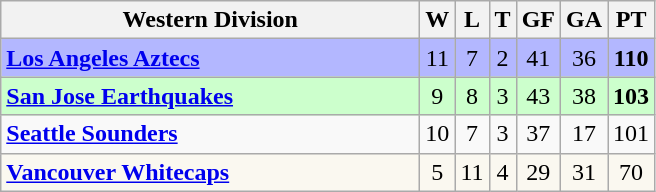<table class="wikitable" style="text-align:center">
<tr>
<th style="width:17em">Western Division</th>
<th>W</th>
<th>L</th>
<th>T</th>
<th>GF</th>
<th>GA</th>
<th>PT</th>
</tr>
<tr style="text-align:center; background:#b3b7ff;">
<td align=left><strong><a href='#'>Los Angeles Aztecs</a></strong></td>
<td>11</td>
<td>7</td>
<td>2</td>
<td>41</td>
<td>36</td>
<td><strong>110</strong></td>
</tr>
<tr style="text-align:center; background:#cfc;">
<td align=left><strong><a href='#'>San Jose Earthquakes</a></strong></td>
<td>9</td>
<td>8</td>
<td>3</td>
<td>43</td>
<td>38</td>
<td><strong>103</strong></td>
</tr>
<tr align=center>
<td align=left><strong><a href='#'>Seattle Sounders</a></strong></td>
<td>10</td>
<td>7</td>
<td>3</td>
<td>37</td>
<td>17</td>
<td>101</td>
</tr>
<tr style="text-align:center; background:#faf8f0;">
<td align=left><strong><a href='#'>Vancouver Whitecaps</a></strong></td>
<td>5</td>
<td>11</td>
<td>4</td>
<td>29</td>
<td>31</td>
<td>70</td>
</tr>
</table>
